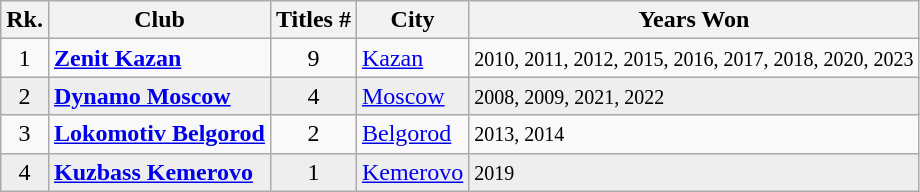<table class="wikitable">
<tr>
<th scope="col">Rk.</th>
<th scope="col">Club</th>
<th scope="col">Titles #</th>
<th scope="col">City</th>
<th scope="col">Years Won</th>
</tr>
<tr>
<td align="center">1</td>
<td><strong><a href='#'>Zenit Kazan</a></strong></td>
<td align="center">9</td>
<td><a href='#'>Kazan</a></td>
<td><small> 2010, 2011, 2012, 2015, 2016, 2017, 2018, 2020,  2023</small></td>
</tr>
<tr bgcolor=#eee>
<td align="center">2</td>
<td><strong><a href='#'>Dynamo Moscow</a></strong></td>
<td align="center">4</td>
<td><a href='#'>Moscow</a></td>
<td><small>2008, 2009, 2021, 2022</small></td>
</tr>
<tr>
<td align="center">3</td>
<td><strong><a href='#'>Lokomotiv Belgorod</a></strong></td>
<td align="center">2</td>
<td><a href='#'>Belgorod</a></td>
<td><small>2013, 2014</small></td>
</tr>
<tr bgcolor=#eee>
<td align="center">4</td>
<td><strong><a href='#'>Kuzbass Kemerovo</a></strong></td>
<td align="center">1</td>
<td><a href='#'>Kemerovo</a></td>
<td><small>2019</small></td>
</tr>
</table>
